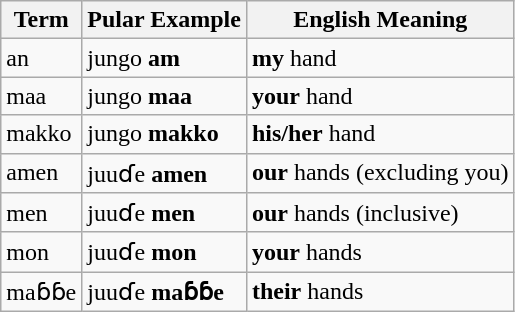<table class="wikitable">
<tr>
<th>Term</th>
<th>Pular Example</th>
<th>English Meaning</th>
</tr>
<tr>
<td>an</td>
<td>jungo <strong>am</strong></td>
<td><strong>my</strong> hand</td>
</tr>
<tr>
<td>maa</td>
<td>jungo <strong>maa</strong></td>
<td><strong>your</strong> hand</td>
</tr>
<tr>
<td>makko</td>
<td>jungo <strong>makko</strong></td>
<td><strong>his/her</strong> hand</td>
</tr>
<tr>
<td>amen</td>
<td>juuɗe <strong>amen</strong></td>
<td><strong>our</strong> hands (excluding you)</td>
</tr>
<tr>
<td>men</td>
<td>juuɗe <strong>men</strong></td>
<td><strong>our</strong> hands (inclusive)</td>
</tr>
<tr>
<td>mon</td>
<td>juuɗe <strong>mon</strong></td>
<td><strong>your</strong> hands</td>
</tr>
<tr>
<td>maɓɓe</td>
<td>juuɗe <strong>maɓɓe</strong></td>
<td><strong>their</strong> hands</td>
</tr>
</table>
